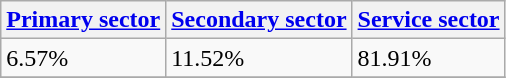<table class="wikitable" border="1">
<tr>
<th><a href='#'>Primary sector</a></th>
<th><a href='#'>Secondary sector</a></th>
<th><a href='#'>Service sector</a></th>
</tr>
<tr>
<td>6.57%</td>
<td>11.52%</td>
<td>81.91%</td>
</tr>
<tr>
</tr>
</table>
